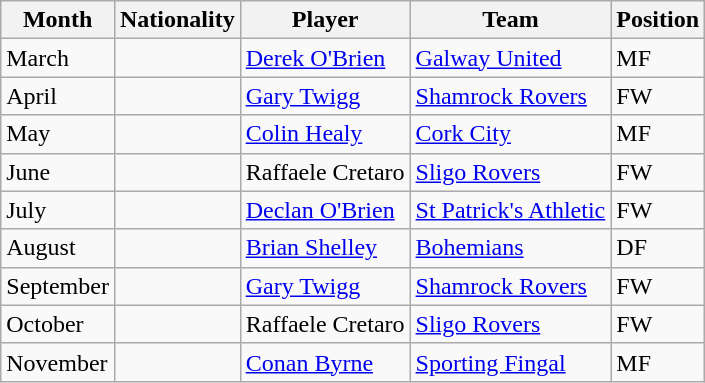<table class="wikitable sortable">
<tr>
<th>Month</th>
<th>Nationality</th>
<th>Player</th>
<th>Team</th>
<th>Position</th>
</tr>
<tr>
<td>March</td>
<td></td>
<td><a href='#'>Derek O'Brien</a></td>
<td><a href='#'>Galway United</a></td>
<td>MF</td>
</tr>
<tr>
<td>April</td>
<td></td>
<td><a href='#'>Gary Twigg</a></td>
<td><a href='#'>Shamrock Rovers</a></td>
<td>FW</td>
</tr>
<tr>
<td>May</td>
<td></td>
<td><a href='#'>Colin Healy</a></td>
<td><a href='#'>Cork City</a></td>
<td>MF</td>
</tr>
<tr>
<td>June</td>
<td></td>
<td>Raffaele Cretaro</td>
<td><a href='#'>Sligo Rovers</a></td>
<td>FW</td>
</tr>
<tr>
<td>July</td>
<td></td>
<td><a href='#'>Declan O'Brien</a></td>
<td><a href='#'>St Patrick's Athletic</a></td>
<td>FW</td>
</tr>
<tr>
<td>August</td>
<td></td>
<td><a href='#'>Brian Shelley</a></td>
<td><a href='#'>Bohemians</a></td>
<td>DF</td>
</tr>
<tr>
<td>September</td>
<td></td>
<td><a href='#'>Gary Twigg</a></td>
<td><a href='#'>Shamrock Rovers</a></td>
<td>FW</td>
</tr>
<tr>
<td>October</td>
<td></td>
<td>Raffaele Cretaro</td>
<td><a href='#'>Sligo Rovers</a></td>
<td>FW</td>
</tr>
<tr>
<td>November</td>
<td></td>
<td><a href='#'>Conan Byrne</a></td>
<td><a href='#'>Sporting Fingal</a></td>
<td>MF</td>
</tr>
</table>
